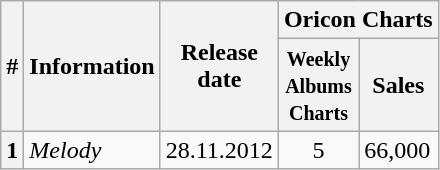<table class="wikitable">
<tr>
<th rowspan="2">#</th>
<th rowspan="2">Information</th>
<th rowspan="2">Release<br> date<br></th>
<th colspan="2">Oricon Charts</th>
</tr>
<tr>
<th><small>Weekly<br>Albums<br>Charts</small></th>
<th>Sales</th>
</tr>
<tr>
<th>1</th>
<td><em>Melody</em></td>
<td>28.11.2012</td>
<td style="text-align:center;">5</td>
<td>66,000</td>
</tr>
</table>
